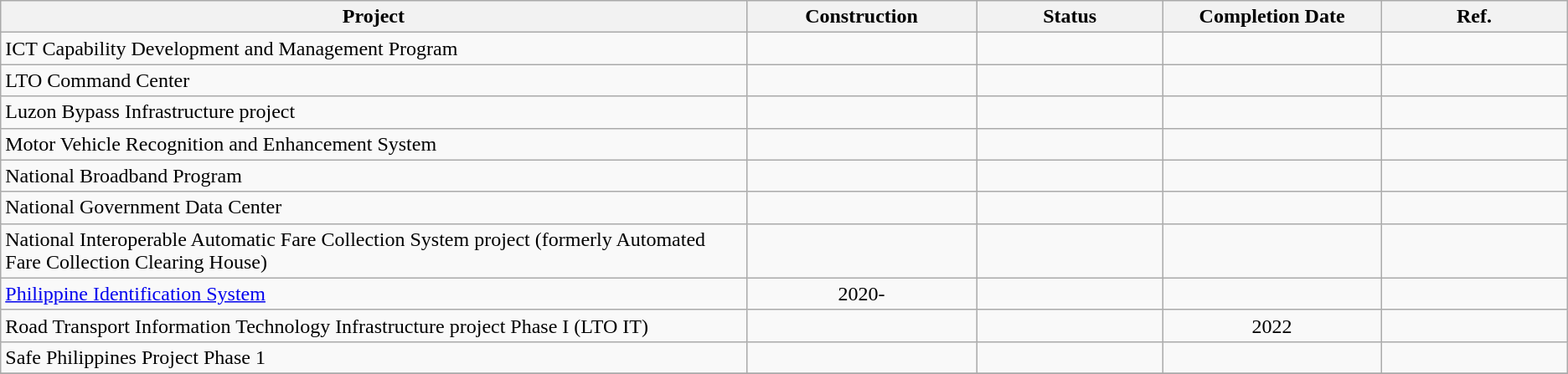<table class="wikitable">
<tr>
<th scope="col" style="width:20%;">Project</th>
<th scope="col" style="width:5%;">Construction</th>
<th scope="col" style="width:5%;">Status</th>
<th scope="col" style="width:5%;">Completion Date</th>
<th scope="col" style="width:5%;">Ref.</th>
</tr>
<tr>
<td>ICT Capability Development and Management Program</td>
<td style="text-align:center;"></td>
<td></td>
<td style="text-align:center;"></td>
<td></td>
</tr>
<tr>
<td>LTO Command Center</td>
<td style="text-align:center;"></td>
<td></td>
<td style="text-align:center;"></td>
<td></td>
</tr>
<tr>
<td>Luzon Bypass Infrastructure project</td>
<td style="text-align:center;"></td>
<td></td>
<td style="text-align:center;"></td>
<td></td>
</tr>
<tr>
<td>Motor Vehicle Recognition and Enhancement System</td>
<td style="text-align:center;"></td>
<td></td>
<td style="text-align:center;"></td>
<td></td>
</tr>
<tr>
<td>National Broadband Program</td>
<td style="text-align:center;"></td>
<td></td>
<td style="text-align:center;"></td>
<td></td>
</tr>
<tr>
<td>National Government Data Center</td>
<td style="text-align:center;"></td>
<td></td>
<td style="text-align:center;"></td>
<td></td>
</tr>
<tr>
<td>National Interoperable Automatic Fare Collection System project (formerly Automated Fare Collection Clearing House)</td>
<td style="text-align:center;"></td>
<td></td>
<td style="text-align:center;"></td>
<td></td>
</tr>
<tr>
<td><a href='#'>Philippine Identification System</a></td>
<td style="text-align:center;">2020-</td>
<td></td>
<td style="text-align:center;"></td>
<td></td>
</tr>
<tr>
<td>Road Transport Information Technology Infrastructure project Phase I (LTO IT)</td>
<td style="text-align:center;"></td>
<td></td>
<td style="text-align:center;">2022</td>
<td></td>
</tr>
<tr>
<td>Safe Philippines Project Phase 1</td>
<td style="text-align:center;"></td>
<td></td>
<td style="text-align:center;"></td>
<td></td>
</tr>
<tr>
</tr>
</table>
